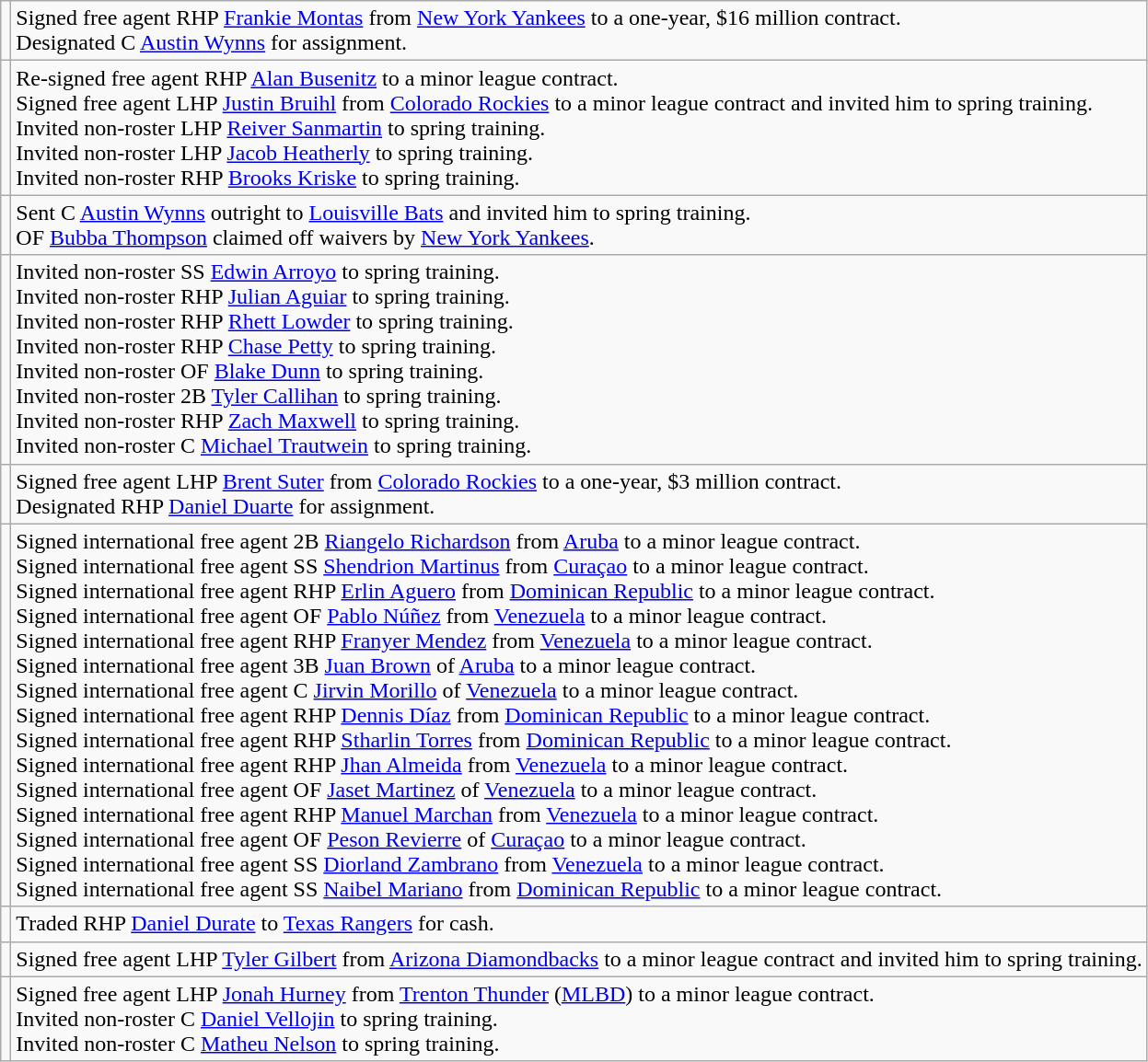<table class="wikitable">
<tr>
<td></td>
<td>Signed free agent RHP <a href='#'>Frankie Montas</a> from <a href='#'>New York Yankees</a> to a one-year, $16 million contract. <br> Designated C <a href='#'>Austin Wynns</a> for assignment.</td>
</tr>
<tr>
<td></td>
<td>Re-signed free agent RHP <a href='#'>Alan Busenitz</a> to a minor league contract. <br> Signed free agent LHP <a href='#'>Justin Bruihl</a> from <a href='#'>Colorado Rockies</a> to a minor league contract and invited him to spring training. <br> Invited non-roster LHP <a href='#'>Reiver Sanmartin</a> to spring training. <br> Invited non-roster LHP <a href='#'>Jacob Heatherly</a> to spring training. <br> Invited non-roster RHP <a href='#'>Brooks Kriske</a> to spring training.</td>
</tr>
<tr>
<td></td>
<td>Sent C <a href='#'>Austin Wynns</a> outright to <a href='#'>Louisville Bats</a> and invited him to spring training. <br> OF <a href='#'>Bubba Thompson</a> claimed off waivers by <a href='#'>New York Yankees</a>.</td>
</tr>
<tr>
<td></td>
<td>Invited non-roster SS <a href='#'>Edwin Arroyo</a> to spring training. <br> Invited non-roster RHP <a href='#'>Julian Aguiar</a> to spring training. <br> Invited non-roster RHP <a href='#'>Rhett Lowder</a> to spring training. <br> Invited non-roster RHP <a href='#'>Chase Petty</a> to spring training. <br> Invited non-roster OF <a href='#'>Blake Dunn</a> to spring training. <br> Invited non-roster 2B <a href='#'>Tyler Callihan</a> to spring training. <br> Invited non-roster RHP <a href='#'>Zach Maxwell</a> to spring training. <br> Invited non-roster C <a href='#'>Michael Trautwein</a> to spring training.</td>
</tr>
<tr>
<td></td>
<td>Signed free agent LHP <a href='#'>Brent Suter</a> from <a href='#'>Colorado Rockies</a> to a one-year, $3 million contract. <br> Designated RHP <a href='#'>Daniel Duarte</a> for assignment.</td>
</tr>
<tr>
<td></td>
<td>Signed international free agent 2B <a href='#'>Riangelo Richardson</a> from <a href='#'>Aruba</a> to a minor league contract. <br> Signed international free agent SS <a href='#'>Shendrion Martinus</a> from <a href='#'>Curaçao</a> to a minor league contract. <br> Signed international free agent RHP <a href='#'>Erlin Aguero</a> from <a href='#'>Dominican Republic</a> to a minor league contract. <br> Signed international free agent OF <a href='#'>Pablo Núñez</a> from <a href='#'>Venezuela</a> to a minor league contract. <br> Signed international free agent RHP <a href='#'>Franyer Mendez</a> from <a href='#'>Venezuela</a> to a minor league contract. <br> Signed international free agent 3B <a href='#'>Juan Brown</a> of <a href='#'>Aruba</a> to a minor league contract. <br> Signed international free agent C <a href='#'>Jirvin Morillo</a> of <a href='#'>Venezuela</a> to a minor league contract. <br> Signed international free agent RHP <a href='#'>Dennis Díaz</a> from <a href='#'>Dominican Republic</a> to a minor league contract. <br> Signed international free agent RHP <a href='#'>Stharlin Torres</a> from <a href='#'>Dominican Republic</a> to a minor league contract. <br> Signed international free agent RHP <a href='#'>Jhan Almeida</a> from <a href='#'>Venezuela</a> to a minor league contract. <br> Signed international free agent OF <a href='#'>Jaset Martinez</a> of <a href='#'>Venezuela</a> to a minor league contract. <br> Signed international free agent RHP <a href='#'>Manuel Marchan</a> from <a href='#'>Venezuela</a> to a minor league contract. <br> Signed international free agent OF <a href='#'>Peson Revierre</a> of <a href='#'>Curaçao</a> to a minor league contract. <br> Signed international free agent SS <a href='#'>Diorland Zambrano</a> from <a href='#'>Venezuela</a> to a minor league contract. <br> Signed international free agent SS <a href='#'>Naibel Mariano</a> from <a href='#'>Dominican Republic</a> to a minor league contract.</td>
</tr>
<tr>
<td></td>
<td>Traded RHP <a href='#'>Daniel Durate</a> to <a href='#'>Texas Rangers</a> for cash.</td>
</tr>
<tr>
<td></td>
<td>Signed free agent LHP <a href='#'>Tyler Gilbert</a> from <a href='#'>Arizona Diamondbacks</a> to a minor league contract and invited him to spring training.</td>
</tr>
<tr>
<td></td>
<td>Signed free agent LHP <a href='#'>Jonah Hurney</a> from <a href='#'>Trenton Thunder</a> (<a href='#'>MLBD</a>) to a minor league contract. <br> Invited non-roster C <a href='#'>Daniel Vellojin</a> to spring training. <br> Invited non-roster C <a href='#'>Matheu Nelson</a> to spring training.</td>
</tr>
</table>
